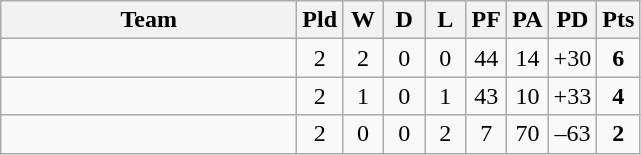<table class="wikitable" style="text-align:center;">
<tr>
<th width=190>Team</th>
<th width=20 abbr="Played">Pld</th>
<th width=20 abbr="Won">W</th>
<th width=20 abbr="Drawn">D</th>
<th width=20 abbr="Lost">L</th>
<th width=20 abbr="Points for">PF</th>
<th width=20 abbr="Points against">PA</th>
<th width=25 abbr="Points difference">PD</th>
<th width=20 abbr="Points">Pts</th>
</tr>
<tr>
<td align=left></td>
<td>2</td>
<td>2</td>
<td>0</td>
<td>0</td>
<td>44</td>
<td>14</td>
<td>+30</td>
<td><strong>6</strong></td>
</tr>
<tr>
<td align=left></td>
<td>2</td>
<td>1</td>
<td>0</td>
<td>1</td>
<td>43</td>
<td>10</td>
<td>+33</td>
<td><strong>4</strong></td>
</tr>
<tr>
<td align=left></td>
<td>2</td>
<td>0</td>
<td>0</td>
<td>2</td>
<td>7</td>
<td>70</td>
<td>–63</td>
<td><strong>2</strong></td>
</tr>
</table>
